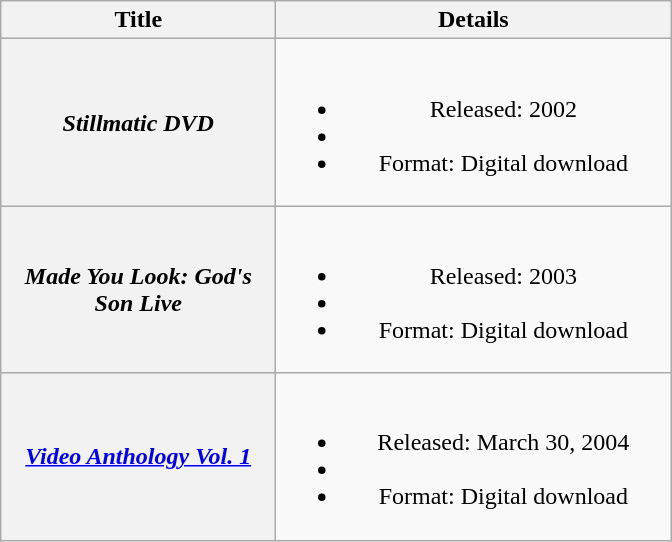<table class="wikitable plainrowheaders" style="text-align:center;">
<tr>
<th scope="col" style="width:11em;">Title</th>
<th scope="col" style="width:16em;">Details</th>
</tr>
<tr>
<th scope="row"><em>Stillmatic DVD</em></th>
<td><br><ul><li>Released: 2002</li><li></li><li>Format: Digital download</li></ul></td>
</tr>
<tr>
<th scope="row"><em>Made You Look: God's Son Live</em></th>
<td><br><ul><li>Released: 2003</li><li></li><li>Format: Digital download</li></ul></td>
</tr>
<tr>
<th scope="row"><em><a href='#'>Video Anthology Vol. 1</a></em></th>
<td><br><ul><li>Released: March 30, 2004</li><li></li><li>Format: Digital download</li></ul></td>
</tr>
</table>
